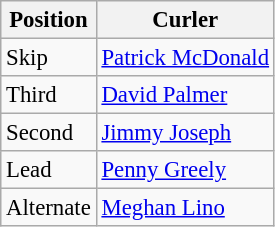<table class="wikitable sortable" style="font-size:95%;">
<tr>
<th>Position</th>
<th>Curler</th>
</tr>
<tr>
<td>Skip</td>
<td><a href='#'>Patrick McDonald</a></td>
</tr>
<tr>
<td>Third</td>
<td><a href='#'>David Palmer</a></td>
</tr>
<tr>
<td>Second</td>
<td><a href='#'>Jimmy Joseph</a></td>
</tr>
<tr>
<td>Lead</td>
<td><a href='#'>Penny Greely</a></td>
</tr>
<tr>
<td>Alternate</td>
<td><a href='#'>Meghan Lino</a></td>
</tr>
</table>
